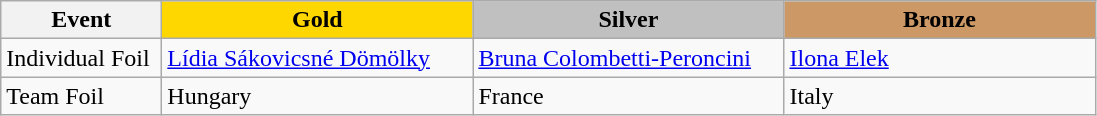<table class="wikitable">
<tr>
<th width="100">Event</th>
<th style="background-color:gold;" width="200"> Gold</th>
<th style="background-color:silver;" width="200"> Silver</th>
<th style="background-color:#CC9966;" width="200"> Bronze</th>
</tr>
<tr>
<td>Individual Foil</td>
<td> <a href='#'>Lídia Sákovicsné Dömölky</a></td>
<td> <a href='#'>Bruna Colombetti-Peroncini</a></td>
<td> <a href='#'>Ilona Elek</a></td>
</tr>
<tr>
<td>Team Foil</td>
<td> Hungary</td>
<td> France</td>
<td> Italy</td>
</tr>
</table>
